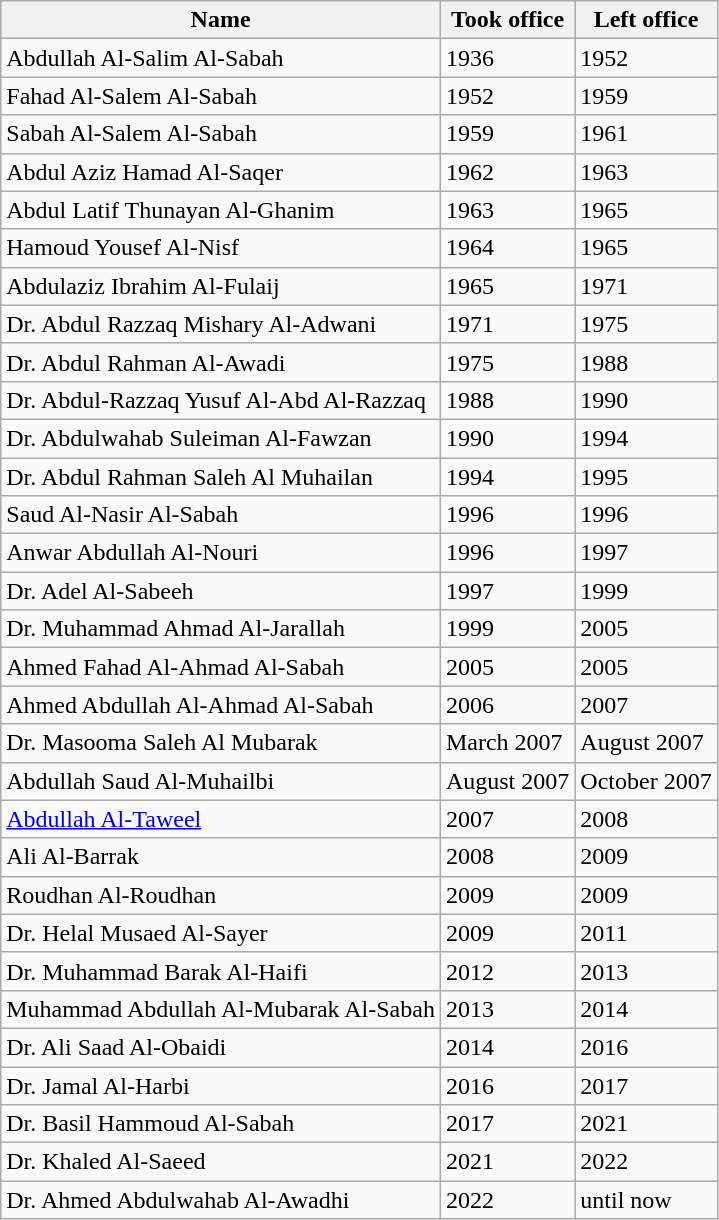<table class="wikitable">
<tr>
<th>Name</th>
<th>Took office</th>
<th>Left office</th>
</tr>
<tr>
<td>Abdullah Al-Salim Al-Sabah</td>
<td>1936</td>
<td>1952</td>
</tr>
<tr>
<td>Fahad Al-Salem Al-Sabah</td>
<td>1952</td>
<td>1959</td>
</tr>
<tr>
<td>Sabah Al-Salem Al-Sabah</td>
<td>1959</td>
<td>1961</td>
</tr>
<tr>
<td>Abdul Aziz Hamad Al-Saqer</td>
<td>1962</td>
<td>1963</td>
</tr>
<tr>
<td>Abdul Latif Thunayan Al-Ghanim</td>
<td>1963</td>
<td>1965</td>
</tr>
<tr>
<td>Hamoud Yousef Al-Nisf</td>
<td>1964</td>
<td>1965</td>
</tr>
<tr>
<td>Abdulaziz Ibrahim Al-Fulaij</td>
<td>1965</td>
<td>1971</td>
</tr>
<tr>
<td>Dr. Abdul Razzaq Mishary Al-Adwani</td>
<td>1971</td>
<td>1975</td>
</tr>
<tr>
<td>Dr. Abdul Rahman Al-Awadi</td>
<td>1975</td>
<td>1988</td>
</tr>
<tr>
<td>Dr. Abdul-Razzaq Yusuf Al-Abd Al-Razzaq</td>
<td>1988</td>
<td>1990</td>
</tr>
<tr>
<td>Dr. Abdulwahab Suleiman Al-Fawzan</td>
<td>1990</td>
<td>1994</td>
</tr>
<tr>
<td>Dr. Abdul Rahman Saleh Al Muhailan</td>
<td>1994</td>
<td>1995</td>
</tr>
<tr>
<td>Saud Al-Nasir Al-Sabah</td>
<td>1996</td>
<td>1996</td>
</tr>
<tr>
<td>Anwar Abdullah Al-Nouri</td>
<td>1996</td>
<td>1997</td>
</tr>
<tr>
<td>Dr. Adel Al-Sabeeh</td>
<td>1997</td>
<td>1999</td>
</tr>
<tr>
<td>Dr. Muhammad Ahmad Al-Jarallah</td>
<td>1999</td>
<td>2005</td>
</tr>
<tr>
<td>Ahmed Fahad Al-Ahmad Al-Sabah</td>
<td>2005</td>
<td>2005</td>
</tr>
<tr>
<td>Ahmed Abdullah Al-Ahmad Al-Sabah</td>
<td>2006</td>
<td>2007</td>
</tr>
<tr>
<td>Dr. Masooma Saleh Al Mubarak</td>
<td>March 2007</td>
<td>August 2007</td>
</tr>
<tr>
<td>Abdullah Saud Al-Muhailbi</td>
<td>August 2007</td>
<td>October 2007</td>
</tr>
<tr>
<td><a href='#'>Abdullah Al-Taweel</a></td>
<td>2007</td>
<td>2008</td>
</tr>
<tr>
<td>Ali Al-Barrak</td>
<td>2008</td>
<td>2009</td>
</tr>
<tr>
<td>Roudhan Al-Roudhan</td>
<td>2009</td>
<td>2009</td>
</tr>
<tr>
<td>Dr. Helal Musaed Al-Sayer</td>
<td>2009</td>
<td>2011</td>
</tr>
<tr>
<td>Dr. Muhammad Barak Al-Haifi</td>
<td>2012</td>
<td>2013</td>
</tr>
<tr>
<td>Muhammad Abdullah Al-Mubarak Al-Sabah</td>
<td>2013</td>
<td>2014</td>
</tr>
<tr>
<td>Dr. Ali Saad Al-Obaidi</td>
<td>2014</td>
<td>2016</td>
</tr>
<tr>
<td>Dr. Jamal Al-Harbi</td>
<td>2016</td>
<td>2017</td>
</tr>
<tr>
<td>Dr. Basil Hammoud Al-Sabah</td>
<td>2017</td>
<td>2021</td>
</tr>
<tr>
<td>Dr. Khaled Al-Saeed</td>
<td>2021</td>
<td>2022</td>
</tr>
<tr>
<td>Dr. Ahmed Abdulwahab Al-Awadhi</td>
<td>2022</td>
<td>until now</td>
</tr>
</table>
